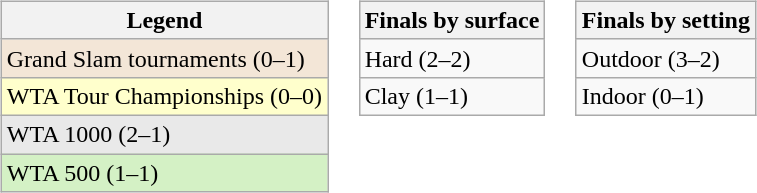<table>
<tr valign=top>
<td><br><table class="wikitable">
<tr>
<th>Legend</th>
</tr>
<tr>
<td style="background:#f3e6d7">Grand Slam tournaments (0–1)</td>
</tr>
<tr>
<td style="background:#ffc">WTA Tour Championships (0–0)</td>
</tr>
<tr>
<td style="background:#e9e9e9">WTA 1000 (2–1)</td>
</tr>
<tr>
<td style="background:#d4f1c5">WTA 500 (1–1)</td>
</tr>
</table>
</td>
<td><br><table class="wikitable">
<tr>
<th>Finals by surface</th>
</tr>
<tr>
<td>Hard (2–2)</td>
</tr>
<tr>
<td>Clay (1–1)</td>
</tr>
</table>
</td>
<td><br><table class="wikitable">
<tr>
<th>Finals by setting</th>
</tr>
<tr>
<td>Outdoor (3–2)</td>
</tr>
<tr>
<td>Indoor (0–1)</td>
</tr>
</table>
</td>
</tr>
</table>
